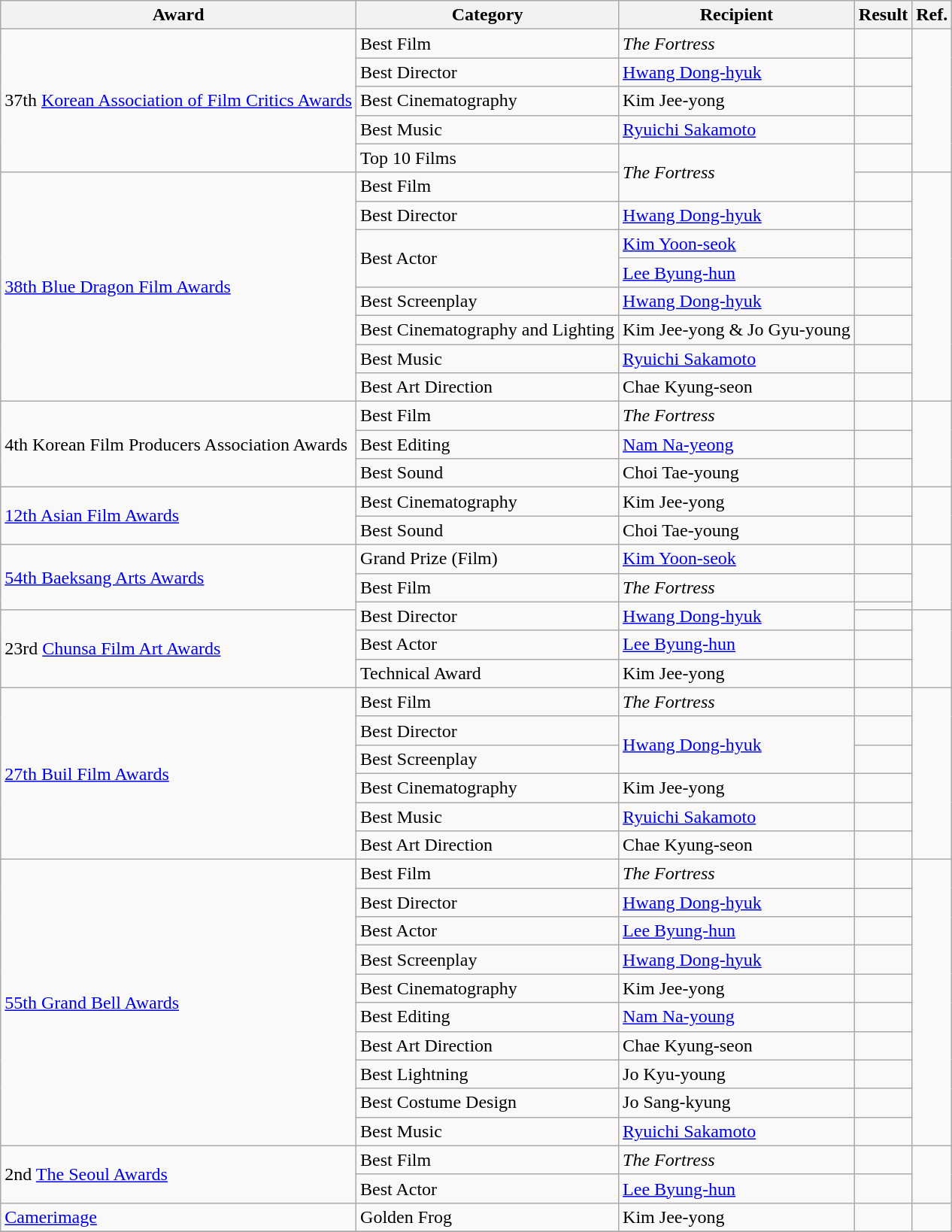<table class="wikitable sortable">
<tr>
<th>Award</th>
<th>Category</th>
<th>Recipient</th>
<th>Result</th>
<th>Ref.</th>
</tr>
<tr>
<td rowspan=5>37th <a href='#'>Korean Association of Film Critics Awards</a></td>
<td>Best Film</td>
<td><em>The Fortress</em></td>
<td></td>
<td rowspan=5></td>
</tr>
<tr>
<td>Best Director</td>
<td><a href='#'>Hwang Dong-hyuk</a></td>
<td></td>
</tr>
<tr>
<td>Best Cinematography</td>
<td>Kim Jee-yong</td>
<td></td>
</tr>
<tr>
<td>Best Music</td>
<td><a href='#'>Ryuichi Sakamoto</a></td>
<td></td>
</tr>
<tr>
<td>Top 10 Films</td>
<td rowspan=2><em>The Fortress</em></td>
<td></td>
</tr>
<tr>
<td rowspan=8><a href='#'>38th Blue Dragon Film Awards</a></td>
<td>Best Film</td>
<td></td>
<td rowspan=8></td>
</tr>
<tr>
<td>Best Director</td>
<td><a href='#'>Hwang Dong-hyuk</a></td>
<td></td>
</tr>
<tr>
<td rowspan=2>Best Actor</td>
<td><a href='#'>Kim Yoon-seok</a></td>
<td></td>
</tr>
<tr>
<td><a href='#'>Lee Byung-hun</a></td>
<td></td>
</tr>
<tr>
<td>Best Screenplay</td>
<td><a href='#'>Hwang Dong-hyuk</a></td>
<td></td>
</tr>
<tr>
<td>Best Cinematography and Lighting</td>
<td>Kim Jee-yong & Jo Gyu-young</td>
<td></td>
</tr>
<tr>
<td>Best Music</td>
<td><a href='#'>Ryuichi Sakamoto</a></td>
<td></td>
</tr>
<tr>
<td>Best Art Direction</td>
<td>Chae Kyung-seon</td>
<td></td>
</tr>
<tr>
<td rowspan=3>4th Korean Film Producers Association Awards</td>
<td>Best Film</td>
<td><em>The Fortress</em></td>
<td></td>
<td rowspan=3></td>
</tr>
<tr>
<td>Best Editing</td>
<td><a href='#'>Nam Na-yeong</a></td>
<td></td>
</tr>
<tr>
<td>Best Sound</td>
<td>Choi Tae-young</td>
<td></td>
</tr>
<tr>
<td rowspan=2><a href='#'>12th Asian Film Awards</a></td>
<td>Best Cinematography</td>
<td>Kim Jee-yong</td>
<td></td>
<td rowspan=2></td>
</tr>
<tr>
<td>Best Sound</td>
<td>Choi Tae-young</td>
<td></td>
</tr>
<tr>
<td rowspan=3><a href='#'>54th Baeksang Arts Awards</a></td>
<td>Grand Prize (Film)</td>
<td><a href='#'>Kim Yoon-seok</a></td>
<td></td>
<td rowspan=3></td>
</tr>
<tr>
<td>Best Film</td>
<td><em>The Fortress</em></td>
<td></td>
</tr>
<tr>
<td rowspan=2>Best Director</td>
<td rowspan=2><a href='#'>Hwang Dong-hyuk</a></td>
<td></td>
</tr>
<tr>
<td rowspan=3>23rd <a href='#'>Chunsa Film Art Awards</a></td>
<td></td>
<td rowspan=3></td>
</tr>
<tr>
<td>Best Actor</td>
<td><a href='#'>Lee Byung-hun</a></td>
<td></td>
</tr>
<tr>
<td>Technical Award</td>
<td>Kim Jee-yong</td>
<td></td>
</tr>
<tr>
<td rowspan=6><a href='#'>27th Buil Film Awards</a></td>
<td>Best Film</td>
<td><em>The Fortress</em></td>
<td></td>
<td rowspan=6></td>
</tr>
<tr>
<td>Best Director</td>
<td rowspan=2><a href='#'>Hwang Dong-hyuk</a></td>
<td></td>
</tr>
<tr>
<td>Best Screenplay</td>
<td></td>
</tr>
<tr>
<td>Best Cinematography</td>
<td>Kim Jee-yong</td>
<td></td>
</tr>
<tr>
<td>Best Music</td>
<td><a href='#'>Ryuichi Sakamoto</a></td>
<td></td>
</tr>
<tr>
<td>Best Art Direction</td>
<td>Chae Kyung-seon</td>
<td></td>
</tr>
<tr>
<td rowspan=10><a href='#'>55th Grand Bell Awards</a></td>
<td>Best Film</td>
<td><em>The Fortress</em></td>
<td></td>
<td rowspan=10></td>
</tr>
<tr>
<td>Best Director</td>
<td><a href='#'>Hwang Dong-hyuk</a></td>
<td></td>
</tr>
<tr>
<td>Best Actor</td>
<td><a href='#'>Lee Byung-hun</a></td>
<td></td>
</tr>
<tr>
<td>Best Screenplay</td>
<td><a href='#'>Hwang Dong-hyuk</a></td>
<td></td>
</tr>
<tr>
<td>Best Cinematography</td>
<td>Kim Jee-yong</td>
<td></td>
</tr>
<tr>
<td>Best Editing</td>
<td><a href='#'>Nam Na-young</a></td>
<td></td>
</tr>
<tr>
<td>Best Art Direction</td>
<td>Chae Kyung-seon</td>
<td></td>
</tr>
<tr>
<td>Best Lightning</td>
<td>Jo Kyu-young</td>
<td></td>
</tr>
<tr>
<td>Best Costume Design</td>
<td>Jo Sang-kyung</td>
<td></td>
</tr>
<tr>
<td>Best Music</td>
<td><a href='#'>Ryuichi Sakamoto</a></td>
<td></td>
</tr>
<tr>
<td rowspan=2>2nd <a href='#'>The Seoul Awards</a></td>
<td>Best Film</td>
<td><em>The Fortress</em></td>
<td></td>
<td rowspan=2></td>
</tr>
<tr>
<td>Best Actor</td>
<td><a href='#'>Lee Byung-hun</a></td>
<td></td>
</tr>
<tr>
<td><a href='#'>Camerimage</a></td>
<td>Golden Frog</td>
<td>Kim Jee-yong</td>
<td></td>
<td></td>
</tr>
<tr>
</tr>
</table>
